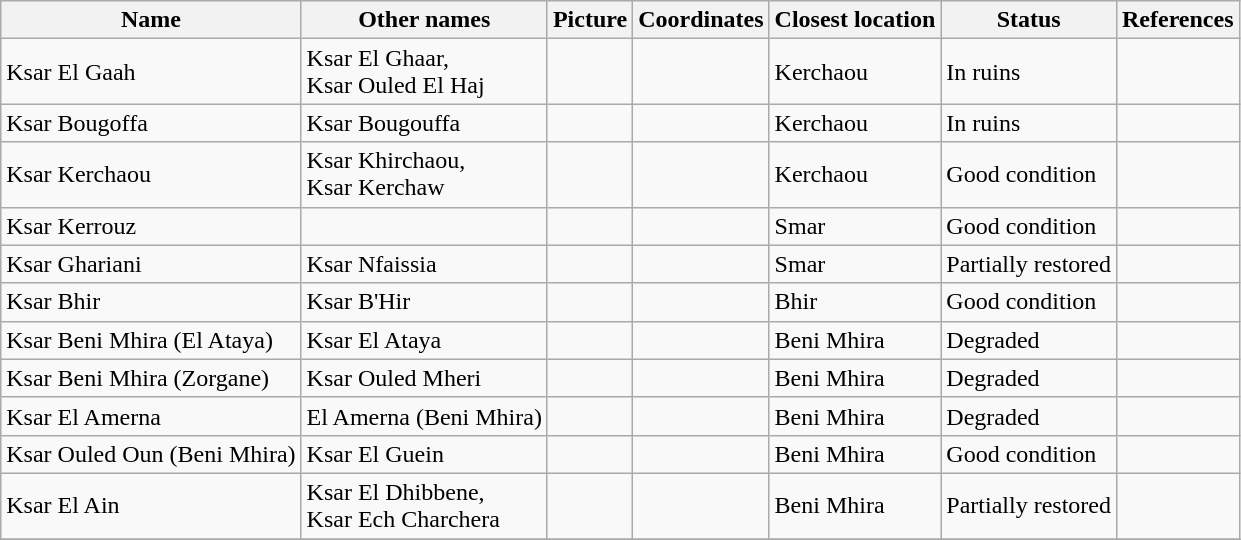<table class="wikitable sortable">
<tr>
<th>Name</th>
<th>Other names</th>
<th>Picture</th>
<th>Coordinates</th>
<th>Closest location</th>
<th>Status</th>
<th>References</th>
</tr>
<tr>
<td>Ksar El Gaah</td>
<td>Ksar El Ghaar,<br>Ksar Ouled El Haj</td>
<td align=center></td>
<td></td>
<td>Kerchaou</td>
<td>In ruins</td>
<td></td>
</tr>
<tr>
<td>Ksar Bougoffa</td>
<td>Ksar Bougouffa</td>
<td align=center></td>
<td></td>
<td>Kerchaou</td>
<td>In ruins</td>
<td></td>
</tr>
<tr>
<td>Ksar Kerchaou</td>
<td>Ksar Khirchaou,<br>Ksar Kerchaw</td>
<td align=center></td>
<td></td>
<td>Kerchaou</td>
<td>Good condition</td>
<td></td>
</tr>
<tr>
<td>Ksar Kerrouz</td>
<td></td>
<td align=center></td>
<td></td>
<td>Smar</td>
<td>Good condition</td>
<td></td>
</tr>
<tr>
<td>Ksar Ghariani</td>
<td>Ksar Nfaissia</td>
<td align=center></td>
<td></td>
<td>Smar</td>
<td>Partially restored</td>
<td></td>
</tr>
<tr>
<td>Ksar Bhir</td>
<td>Ksar B'Hir</td>
<td align=center></td>
<td></td>
<td>Bhir</td>
<td>Good condition</td>
<td></td>
</tr>
<tr>
<td>Ksar Beni Mhira (El Ataya)</td>
<td>Ksar El Ataya</td>
<td align=center></td>
<td></td>
<td>Beni Mhira</td>
<td>Degraded</td>
<td></td>
</tr>
<tr>
<td>Ksar Beni Mhira (Zorgane)</td>
<td>Ksar Ouled Mheri</td>
<td align=center></td>
<td></td>
<td>Beni Mhira</td>
<td>Degraded</td>
<td></td>
</tr>
<tr>
<td>Ksar El Amerna</td>
<td>El Amerna (Beni Mhira)</td>
<td align=center></td>
<td></td>
<td>Beni Mhira</td>
<td>Degraded</td>
<td></td>
</tr>
<tr>
<td>Ksar Ouled Oun (Beni Mhira)</td>
<td>Ksar El Guein</td>
<td align=center></td>
<td></td>
<td>Beni Mhira</td>
<td>Good condition</td>
<td></td>
</tr>
<tr>
<td>Ksar El Ain</td>
<td>Ksar El Dhibbene,<br>Ksar Ech Charchera</td>
<td align=center></td>
<td></td>
<td>Beni Mhira</td>
<td>Partially restored</td>
<td></td>
</tr>
<tr>
</tr>
</table>
